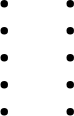<table>
<tr>
<td><br><ul><li></li><li></li><li></li><li></li><li></li></ul></td>
<td><br><ul><li></li><li></li><li></li><li></li><li></li></ul></td>
</tr>
</table>
